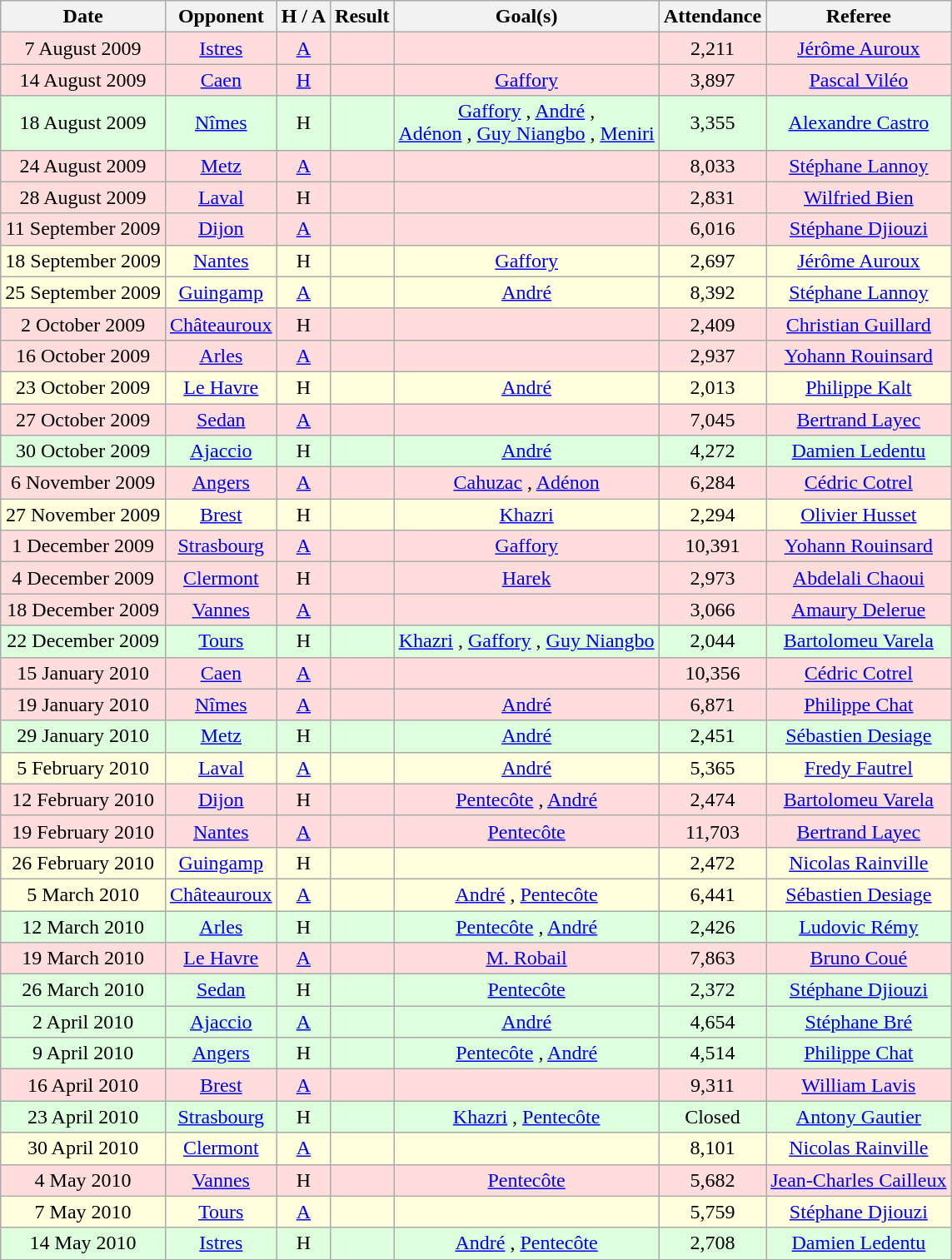<table class="wikitable sortable" style="text-align:center">
<tr>
<th class="sortable">Date</th>
<th>Opponent</th>
<th>H / A</th>
<th>Result</th>
<th>Goal(s)</th>
<th>Attendance</th>
<th>Referee</th>
</tr>
<tr style="background:#fdd;">
<td>7 August 2009</td>
<td><a href='#'>Istres</a></td>
<td><a href='#'>A</a></td>
<td></td>
<td></td>
<td>2,211</td>
<td><a href='#'>Jérôme Auroux</a></td>
</tr>
<tr style="background:#fdd;">
<td>14 August 2009</td>
<td><a href='#'>Caen</a></td>
<td><a href='#'>H</a></td>
<td></td>
<td><a href='#'>Gaffory</a> </td>
<td>3,897</td>
<td><a href='#'>Pascal Viléo</a></td>
</tr>
<tr style="background:#dfd;">
<td>18 August 2009</td>
<td><a href='#'>Nîmes</a></td>
<td>H</td>
<td></td>
<td><a href='#'>Gaffory</a> , <a href='#'>André</a> ,<br><a href='#'>Adénon</a> , <a href='#'>Guy Niangbo</a> , <a href='#'>Meniri</a> </td>
<td>3,355</td>
<td><a href='#'>Alexandre Castro</a></td>
</tr>
<tr style="background:#fdd;">
<td>24 August 2009</td>
<td><a href='#'>Metz</a></td>
<td><a href='#'>A</a></td>
<td></td>
<td></td>
<td>8,033</td>
<td><a href='#'>Stéphane Lannoy</a></td>
</tr>
<tr style="background:#fdd;">
<td>28 August 2009</td>
<td><a href='#'>Laval</a></td>
<td>H</td>
<td></td>
<td></td>
<td>2,831</td>
<td><a href='#'>Wilfried Bien</a></td>
</tr>
<tr style="background:#fdd;">
<td>11 September 2009</td>
<td><a href='#'>Dijon</a></td>
<td><a href='#'>A</a></td>
<td></td>
<td></td>
<td>6,016</td>
<td><a href='#'>Stéphane Djiouzi</a></td>
</tr>
<tr style="background:#ffd;">
<td>18 September 2009</td>
<td><a href='#'>Nantes</a></td>
<td>H</td>
<td></td>
<td><a href='#'>Gaffory</a> </td>
<td>2,697</td>
<td><a href='#'>Jérôme Auroux</a></td>
</tr>
<tr style="background:#ffd;">
<td>25 September 2009</td>
<td><a href='#'>Guingamp</a></td>
<td><a href='#'>A</a></td>
<td></td>
<td><a href='#'>André</a> </td>
<td>8,392</td>
<td><a href='#'>Stéphane Lannoy</a></td>
</tr>
<tr style="background:#fdd;">
<td>2 October 2009</td>
<td><a href='#'>Châteauroux</a></td>
<td>H</td>
<td></td>
<td></td>
<td>2,409</td>
<td><a href='#'>Christian Guillard</a></td>
</tr>
<tr style="background:#fdd;">
<td>16 October 2009</td>
<td><a href='#'>Arles</a></td>
<td><a href='#'>A</a></td>
<td></td>
<td></td>
<td>2,937</td>
<td><a href='#'>Yohann Rouinsard</a></td>
</tr>
<tr style="background:#ffd;">
<td>23 October 2009</td>
<td><a href='#'>Le Havre</a></td>
<td>H</td>
<td></td>
<td><a href='#'>André</a> </td>
<td>2,013</td>
<td><a href='#'>Philippe Kalt</a></td>
</tr>
<tr style="background:#fdd;">
<td>27 October 2009</td>
<td><a href='#'>Sedan</a></td>
<td><a href='#'>A</a></td>
<td></td>
<td></td>
<td>7,045</td>
<td><a href='#'>Bertrand Layec</a></td>
</tr>
<tr style="background:#dfd;">
<td>30 October 2009</td>
<td><a href='#'>Ajaccio</a></td>
<td>H</td>
<td></td>
<td><a href='#'>André</a> </td>
<td>4,272</td>
<td><a href='#'>Damien Ledentu</a></td>
</tr>
<tr style="background:#fdd;">
<td>6 November 2009</td>
<td><a href='#'>Angers</a></td>
<td><a href='#'>A</a></td>
<td></td>
<td><a href='#'>Cahuzac</a> , <a href='#'>Adénon</a> </td>
<td>6,284</td>
<td><a href='#'>Cédric Cotrel</a></td>
</tr>
<tr style="background:#ffd;">
<td>27 November 2009</td>
<td><a href='#'>Brest</a></td>
<td>H</td>
<td></td>
<td><a href='#'>Khazri</a> </td>
<td>2,294</td>
<td><a href='#'>Olivier Husset</a></td>
</tr>
<tr style="background:#fdd;">
<td>1 December 2009</td>
<td><a href='#'>Strasbourg</a></td>
<td><a href='#'>A</a></td>
<td></td>
<td><a href='#'>Gaffory</a> </td>
<td>10,391</td>
<td><a href='#'>Yohann Rouinsard</a></td>
</tr>
<tr style="background:#fdd;">
<td>4 December 2009</td>
<td><a href='#'>Clermont</a></td>
<td>H</td>
<td></td>
<td><a href='#'>Harek</a> </td>
<td>2,973</td>
<td><a href='#'>Abdelali Chaoui</a></td>
</tr>
<tr style="background:#fdd;">
<td>18 December 2009</td>
<td><a href='#'>Vannes</a></td>
<td><a href='#'>A</a></td>
<td></td>
<td></td>
<td>3,066</td>
<td><a href='#'>Amaury Delerue</a></td>
</tr>
<tr style="background:#dfd;">
<td>22 December 2009</td>
<td><a href='#'>Tours</a></td>
<td>H</td>
<td></td>
<td><a href='#'>Khazri</a> , <a href='#'>Gaffory</a> , <a href='#'>Guy Niangbo</a> </td>
<td>2,044</td>
<td><a href='#'>Bartolomeu Varela</a></td>
</tr>
<tr style="background:#fdd;">
<td>15 January 2010</td>
<td><a href='#'>Caen</a></td>
<td><a href='#'>A</a></td>
<td></td>
<td></td>
<td>10,356</td>
<td><a href='#'>Cédric Cotrel</a></td>
</tr>
<tr style="background:#fdd;">
<td>19 January 2010</td>
<td><a href='#'>Nîmes</a></td>
<td><a href='#'>A</a></td>
<td></td>
<td><a href='#'>André</a> </td>
<td>6,871</td>
<td><a href='#'>Philippe Chat</a></td>
</tr>
<tr style="background:#dfd;">
<td>29 January 2010</td>
<td><a href='#'>Metz</a></td>
<td>H</td>
<td></td>
<td><a href='#'>André</a> </td>
<td>2,451</td>
<td><a href='#'>Sébastien Desiage</a></td>
</tr>
<tr style="background:#ffd;">
<td>5 February 2010</td>
<td><a href='#'>Laval</a></td>
<td><a href='#'>A</a></td>
<td></td>
<td><a href='#'>André</a> </td>
<td>5,365</td>
<td><a href='#'>Fredy Fautrel</a></td>
</tr>
<tr style="background:#fdd;">
<td>12 February 2010</td>
<td><a href='#'>Dijon</a></td>
<td>H</td>
<td></td>
<td><a href='#'>Pentecôte</a> , <a href='#'>André</a> </td>
<td>2,474</td>
<td><a href='#'>Bartolomeu Varela</a></td>
</tr>
<tr style="background:#fdd;">
<td>19 February 2010</td>
<td><a href='#'>Nantes</a></td>
<td><a href='#'>A</a></td>
<td></td>
<td><a href='#'>Pentecôte</a> </td>
<td>11,703</td>
<td><a href='#'>Bertrand Layec</a></td>
</tr>
<tr style="background:#ffd;">
<td>26 February 2010</td>
<td><a href='#'>Guingamp</a></td>
<td>H</td>
<td></td>
<td></td>
<td>2,472</td>
<td><a href='#'>Nicolas Rainville</a></td>
</tr>
<tr style="background:#ffd;">
<td>5 March 2010</td>
<td><a href='#'>Châteauroux</a></td>
<td><a href='#'>A</a></td>
<td></td>
<td><a href='#'>André</a> , <a href='#'>Pentecôte</a> </td>
<td>6,441</td>
<td><a href='#'>Sébastien Desiage</a></td>
</tr>
<tr style="background:#dfd;">
<td>12 March 2010</td>
<td><a href='#'>Arles</a></td>
<td>H</td>
<td></td>
<td><a href='#'>Pentecôte</a> , <a href='#'>André</a> </td>
<td>2,426</td>
<td><a href='#'>Ludovic Rémy</a></td>
</tr>
<tr style="background:#fdd;">
<td>19 March 2010</td>
<td><a href='#'>Le Havre</a></td>
<td><a href='#'>A</a></td>
<td></td>
<td><a href='#'>M. Robail</a> </td>
<td>7,863</td>
<td><a href='#'>Bruno Coué</a></td>
</tr>
<tr style="background:#dfd;">
<td>26 March 2010</td>
<td><a href='#'>Sedan</a></td>
<td>H</td>
<td></td>
<td><a href='#'>Pentecôte</a> </td>
<td>2,372</td>
<td><a href='#'>Stéphane Djiouzi</a></td>
</tr>
<tr style="background:#dfd;">
<td>2 April 2010</td>
<td><a href='#'>Ajaccio</a></td>
<td><a href='#'>A</a></td>
<td></td>
<td><a href='#'>André</a> </td>
<td>4,654</td>
<td><a href='#'>Stéphane Bré</a></td>
</tr>
<tr style="background:#dfd;">
<td>9 April 2010</td>
<td><a href='#'>Angers</a></td>
<td>H</td>
<td></td>
<td><a href='#'>Pentecôte</a> , <a href='#'>André</a> </td>
<td>4,514</td>
<td><a href='#'>Philippe Chat</a></td>
</tr>
<tr style="background:#fdd;">
<td>16 April 2010</td>
<td><a href='#'>Brest</a></td>
<td><a href='#'>A</a></td>
<td></td>
<td></td>
<td>9,311</td>
<td><a href='#'>William Lavis</a></td>
</tr>
<tr style="background:#dfd;">
<td>23 April 2010</td>
<td><a href='#'>Strasbourg</a></td>
<td>H</td>
<td></td>
<td><a href='#'>Khazri</a> , <a href='#'>Pentecôte</a> </td>
<td>Closed</td>
<td><a href='#'>Antony Gautier</a></td>
</tr>
<tr style="background:#ffd;">
<td>30 April 2010</td>
<td><a href='#'>Clermont</a></td>
<td><a href='#'>A</a></td>
<td></td>
<td></td>
<td>8,101</td>
<td><a href='#'>Nicolas Rainville</a></td>
</tr>
<tr style="background:#fdd;">
<td>4 May 2010</td>
<td><a href='#'>Vannes</a></td>
<td>H</td>
<td></td>
<td><a href='#'>Pentecôte</a> </td>
<td>5,682</td>
<td><a href='#'>Jean-Charles Cailleux</a></td>
</tr>
<tr style="background:#ffd;">
<td>7 May 2010</td>
<td><a href='#'>Tours</a></td>
<td><a href='#'>A</a></td>
<td></td>
<td></td>
<td>5,759</td>
<td><a href='#'>Stéphane Djiouzi</a></td>
</tr>
<tr style="background:#dfd;">
<td>14 May 2010</td>
<td><a href='#'>Istres</a></td>
<td>H</td>
<td></td>
<td><a href='#'>André</a> , <a href='#'>Pentecôte</a> </td>
<td>2,708</td>
<td><a href='#'>Damien Ledentu</a></td>
</tr>
</table>
